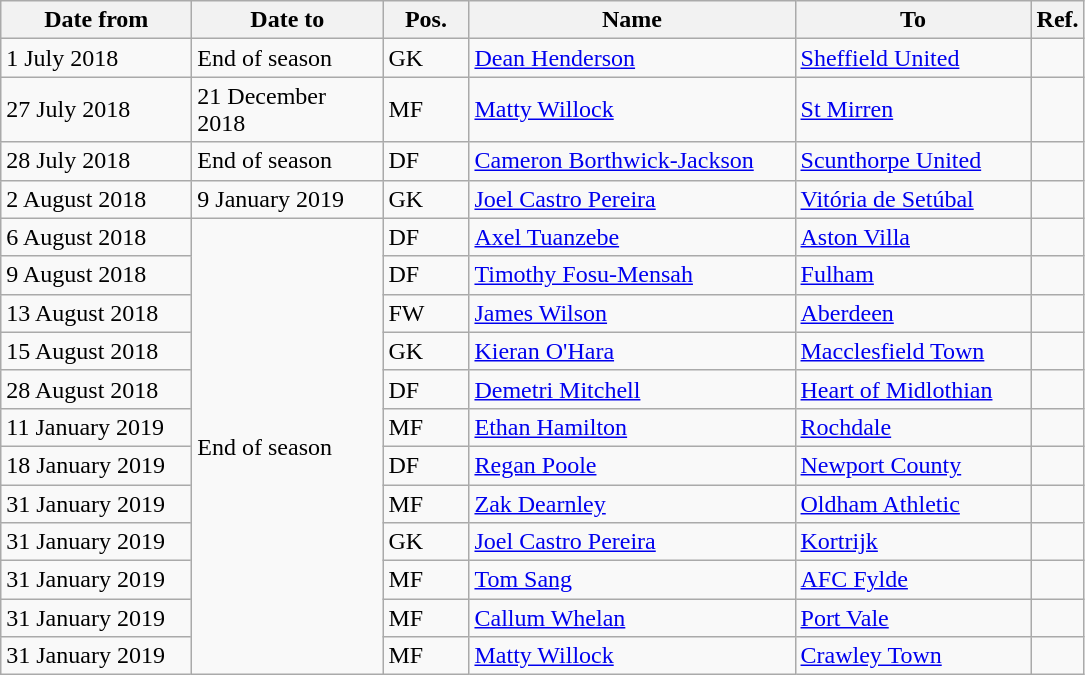<table class="wikitable">
<tr>
<th style="width:120px">Date from</th>
<th style="width:120px">Date to</th>
<th style="width:50px">Pos.</th>
<th style="width:210px">Name</th>
<th style="width:150px">To</th>
<th style="width:20px">Ref.</th>
</tr>
<tr>
<td>1 July 2018</td>
<td>End of season</td>
<td>GK</td>
<td> <a href='#'>Dean Henderson</a></td>
<td> <a href='#'>Sheffield United</a></td>
<td></td>
</tr>
<tr>
<td>27 July 2018</td>
<td>21 December 2018</td>
<td>MF</td>
<td> <a href='#'>Matty Willock</a></td>
<td> <a href='#'>St Mirren</a></td>
<td></td>
</tr>
<tr>
<td>28 July 2018</td>
<td>End of season</td>
<td>DF</td>
<td> <a href='#'>Cameron Borthwick-Jackson</a></td>
<td> <a href='#'>Scunthorpe United</a></td>
<td></td>
</tr>
<tr>
<td>2 August 2018</td>
<td>9 January 2019</td>
<td>GK</td>
<td> <a href='#'>Joel Castro Pereira</a></td>
<td> <a href='#'>Vitória de Setúbal</a></td>
<td></td>
</tr>
<tr>
<td>6 August 2018</td>
<td rowspan="12">End of season</td>
<td>DF</td>
<td> <a href='#'>Axel Tuanzebe</a></td>
<td> <a href='#'>Aston Villa</a></td>
<td></td>
</tr>
<tr>
<td>9 August 2018</td>
<td>DF</td>
<td> <a href='#'>Timothy Fosu-Mensah</a></td>
<td> <a href='#'>Fulham</a></td>
<td></td>
</tr>
<tr>
<td>13 August 2018</td>
<td>FW</td>
<td> <a href='#'>James Wilson</a></td>
<td> <a href='#'>Aberdeen</a></td>
<td></td>
</tr>
<tr>
<td>15 August 2018</td>
<td>GK</td>
<td> <a href='#'>Kieran O'Hara</a></td>
<td> <a href='#'>Macclesfield Town</a></td>
<td></td>
</tr>
<tr>
<td>28 August 2018</td>
<td>DF</td>
<td> <a href='#'>Demetri Mitchell</a></td>
<td> <a href='#'>Heart of Midlothian</a></td>
<td></td>
</tr>
<tr>
<td>11 January 2019</td>
<td>MF</td>
<td> <a href='#'>Ethan Hamilton</a></td>
<td> <a href='#'>Rochdale</a></td>
<td></td>
</tr>
<tr>
<td>18 January 2019</td>
<td>DF</td>
<td> <a href='#'>Regan Poole</a></td>
<td> <a href='#'>Newport County</a></td>
<td></td>
</tr>
<tr>
<td>31 January 2019</td>
<td>MF</td>
<td> <a href='#'>Zak Dearnley</a></td>
<td> <a href='#'>Oldham Athletic</a></td>
<td></td>
</tr>
<tr>
<td>31 January 2019</td>
<td>GK</td>
<td> <a href='#'>Joel Castro Pereira</a></td>
<td> <a href='#'>Kortrijk</a></td>
<td></td>
</tr>
<tr>
<td>31 January 2019</td>
<td>MF</td>
<td> <a href='#'>Tom Sang</a></td>
<td> <a href='#'>AFC Fylde</a></td>
<td></td>
</tr>
<tr>
<td>31 January 2019</td>
<td>MF</td>
<td> <a href='#'>Callum Whelan</a></td>
<td> <a href='#'>Port Vale</a></td>
<td></td>
</tr>
<tr>
<td>31 January 2019</td>
<td>MF</td>
<td> <a href='#'>Matty Willock</a></td>
<td> <a href='#'>Crawley Town</a></td>
<td></td>
</tr>
</table>
